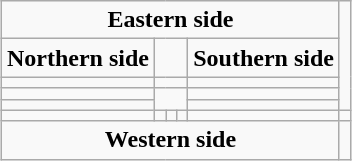<table class="wikitable" style="margin:1em auto;">
<tr>
<td colspan="5" align=center><strong>Eastern side</strong></td>
</tr>
<tr ---->
<td align=center><strong>Northern side</strong></td>
<td colspan="3"></td>
<td align=center><strong>Southern side</strong></td>
</tr>
<tr ---->
<td align=center></td>
<td colspan=3 align=center></td>
<td align=center></td>
</tr>
<tr ---->
<td align=center></td>
<td colspan="3" rowspan=2 align=center></td>
<td align=center></td>
</tr>
<tr ---->
<td align=center></td>
<td align=center></td>
</tr>
<tr ---->
<td align=center></td>
<td></td>
<td></td>
<td></td>
<td></td>
<td align=center></td>
</tr>
<tr ---->
<td colspan="5" align=center><strong>Western side</strong></td>
</tr>
</table>
